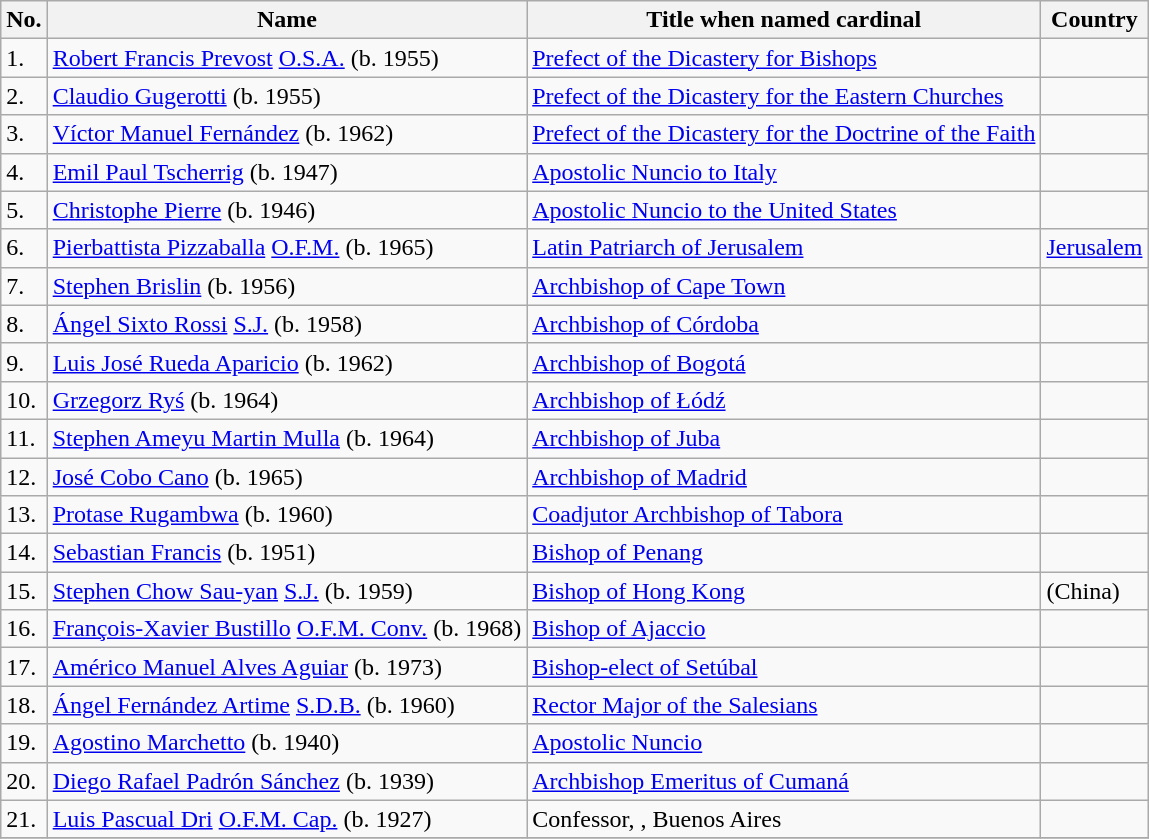<table class="wikitable sortable" border="1">
<tr>
<th>No.</th>
<th>Name</th>
<th>Title when named cardinal</th>
<th>Country</th>
</tr>
<tr>
<td>1.</td>
<td><a href='#'>Robert Francis Prevost</a> <a href='#'>O.S.A.</a> (b. 1955)</td>
<td><a href='#'>Prefect of the Dicastery for Bishops</a></td>
<td></td>
</tr>
<tr>
<td>2.</td>
<td><a href='#'>Claudio Gugerotti</a> (b. 1955)</td>
<td><a href='#'>Prefect of the Dicastery for the Eastern Churches</a></td>
<td></td>
</tr>
<tr>
<td>3.</td>
<td><a href='#'>Víctor Manuel Fernández</a> (b. 1962)</td>
<td><a href='#'>Prefect of the Dicastery for the Doctrine of the Faith</a></td>
<td></td>
</tr>
<tr>
<td>4.</td>
<td><a href='#'>Emil Paul Tscherrig</a> (b. 1947)</td>
<td><a href='#'>Apostolic Nuncio to Italy</a></td>
<td></td>
</tr>
<tr>
<td>5.</td>
<td><a href='#'>Christophe Pierre</a> (b. 1946)</td>
<td><a href='#'>Apostolic Nuncio to the United States</a></td>
<td></td>
</tr>
<tr>
<td>6.</td>
<td><a href='#'>Pierbattista Pizzaballa</a> <a href='#'>O.F.M.</a> (b. 1965)</td>
<td><a href='#'>Latin Patriarch of Jerusalem</a></td>
<td><a href='#'>Jerusalem</a></td>
</tr>
<tr>
<td>7.</td>
<td><a href='#'>Stephen Brislin</a> (b. 1956)</td>
<td><a href='#'>Archbishop of Cape Town</a></td>
<td></td>
</tr>
<tr>
<td>8.</td>
<td><a href='#'>Ángel Sixto Rossi</a> <a href='#'>S.J.</a> (b. 1958)</td>
<td><a href='#'>Archbishop of Córdoba</a></td>
<td></td>
</tr>
<tr>
<td>9.</td>
<td><a href='#'>Luis José Rueda Aparicio</a> (b. 1962)</td>
<td><a href='#'>Archbishop of Bogotá</a></td>
<td></td>
</tr>
<tr>
<td>10.</td>
<td><a href='#'>Grzegorz Ryś</a> (b. 1964)</td>
<td><a href='#'>Archbishop of Łódź</a></td>
<td></td>
</tr>
<tr>
<td>11.</td>
<td><a href='#'>Stephen Ameyu Martin Mulla</a> (b. 1964)</td>
<td><a href='#'>Archbishop of Juba</a></td>
<td></td>
</tr>
<tr>
<td>12.</td>
<td><a href='#'>José Cobo Cano</a> (b. 1965)</td>
<td><a href='#'>Archbishop of Madrid</a></td>
<td></td>
</tr>
<tr>
<td>13.</td>
<td><a href='#'>Protase Rugambwa</a> (b. 1960)</td>
<td><a href='#'>Coadjutor Archbishop of Tabora</a></td>
<td></td>
</tr>
<tr>
<td>14.</td>
<td><a href='#'>Sebastian Francis</a> (b. 1951)</td>
<td><a href='#'>Bishop of Penang</a></td>
<td></td>
</tr>
<tr>
<td>15.</td>
<td><a href='#'>Stephen Chow Sau-yan</a> <a href='#'>S.J.</a> (b. 1959)</td>
<td><a href='#'>Bishop of Hong Kong</a></td>
<td> (China)</td>
</tr>
<tr>
<td>16.</td>
<td><a href='#'>François-Xavier Bustillo</a> <a href='#'>O.F.M. Conv.</a> (b. 1968)</td>
<td><a href='#'>Bishop of Ajaccio</a></td>
<td></td>
</tr>
<tr>
<td>17.</td>
<td><a href='#'>Américo Manuel Alves Aguiar</a> (b. 1973)</td>
<td><a href='#'>Bishop-elect of Setúbal</a></td>
<td></td>
</tr>
<tr>
<td>18.</td>
<td><a href='#'>Ángel Fernández Artime</a> <a href='#'>S.D.B.</a> (b. 1960)</td>
<td><a href='#'>Rector Major of the Salesians</a></td>
<td></td>
</tr>
<tr>
<td>19.</td>
<td><a href='#'>Agostino Marchetto</a> (b. 1940)</td>
<td><a href='#'>Apostolic Nuncio</a></td>
<td></td>
</tr>
<tr>
<td>20.</td>
<td><a href='#'>Diego Rafael Padrón Sánchez</a> (b. 1939)</td>
<td><a href='#'>Archbishop Emeritus of Cumaná</a></td>
<td></td>
</tr>
<tr>
<td>21.</td>
<td><a href='#'>Luis Pascual Dri</a> <a href='#'>O.F.M. Cap.</a> (b. 1927)</td>
<td>Confessor, , Buenos Aires</td>
<td></td>
</tr>
<tr>
</tr>
</table>
